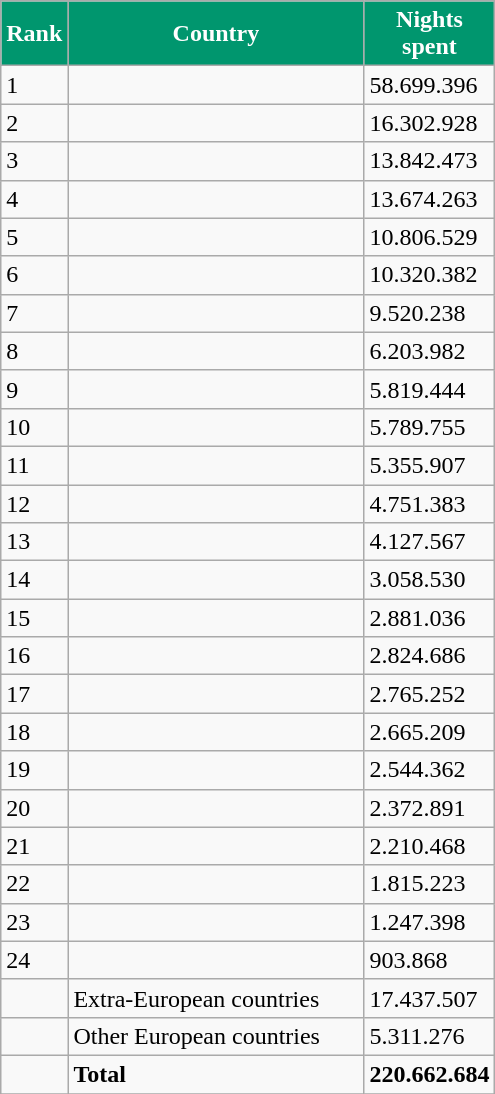<table class="wikitable">
<tr style="color:white;">
<th style="width:5px; background:#00966E;">Rank</th>
<th style="width:190px; background:#00966E;">Country</th>
<th style="width:50px; background:#00966E;">Nights spent</th>
</tr>
<tr>
<td>1</td>
<td></td>
<td>58.699.396</td>
</tr>
<tr>
<td>2</td>
<td></td>
<td>16.302.928</td>
</tr>
<tr>
<td>3</td>
<td></td>
<td>13.842.473</td>
</tr>
<tr>
<td>4</td>
<td></td>
<td>13.674.263</td>
</tr>
<tr>
<td>5</td>
<td></td>
<td>10.806.529</td>
</tr>
<tr>
<td>6</td>
<td></td>
<td>10.320.382</td>
</tr>
<tr>
<td>7</td>
<td></td>
<td>9.520.238</td>
</tr>
<tr>
<td>8</td>
<td></td>
<td>6.203.982</td>
</tr>
<tr>
<td>9</td>
<td></td>
<td>5.819.444</td>
</tr>
<tr>
<td>10</td>
<td></td>
<td>5.789.755</td>
</tr>
<tr>
<td>11</td>
<td></td>
<td>5.355.907</td>
</tr>
<tr>
<td>12</td>
<td></td>
<td>4.751.383</td>
</tr>
<tr>
<td>13</td>
<td></td>
<td>4.127.567</td>
</tr>
<tr>
<td>14</td>
<td></td>
<td>3.058.530</td>
</tr>
<tr>
<td>15</td>
<td></td>
<td>2.881.036</td>
</tr>
<tr>
<td>16</td>
<td></td>
<td>2.824.686</td>
</tr>
<tr>
<td>17</td>
<td></td>
<td>2.765.252</td>
</tr>
<tr>
<td>18</td>
<td></td>
<td>2.665.209</td>
</tr>
<tr>
<td>19</td>
<td></td>
<td>2.544.362</td>
</tr>
<tr>
<td>20</td>
<td></td>
<td>2.372.891</td>
</tr>
<tr>
<td>21</td>
<td></td>
<td>2.210.468</td>
</tr>
<tr>
<td>22</td>
<td></td>
<td>1.815.223</td>
</tr>
<tr>
<td>23</td>
<td></td>
<td>1.247.398</td>
</tr>
<tr>
<td>24</td>
<td></td>
<td>903.868</td>
</tr>
<tr>
<td></td>
<td> Extra-European countries</td>
<td>17.437.507</td>
</tr>
<tr>
<td></td>
<td> Other European countries</td>
<td>5.311.276</td>
</tr>
<tr>
<td></td>
<td><strong>Total</strong></td>
<td><strong>220.662.684</strong></td>
</tr>
<tr>
</tr>
</table>
